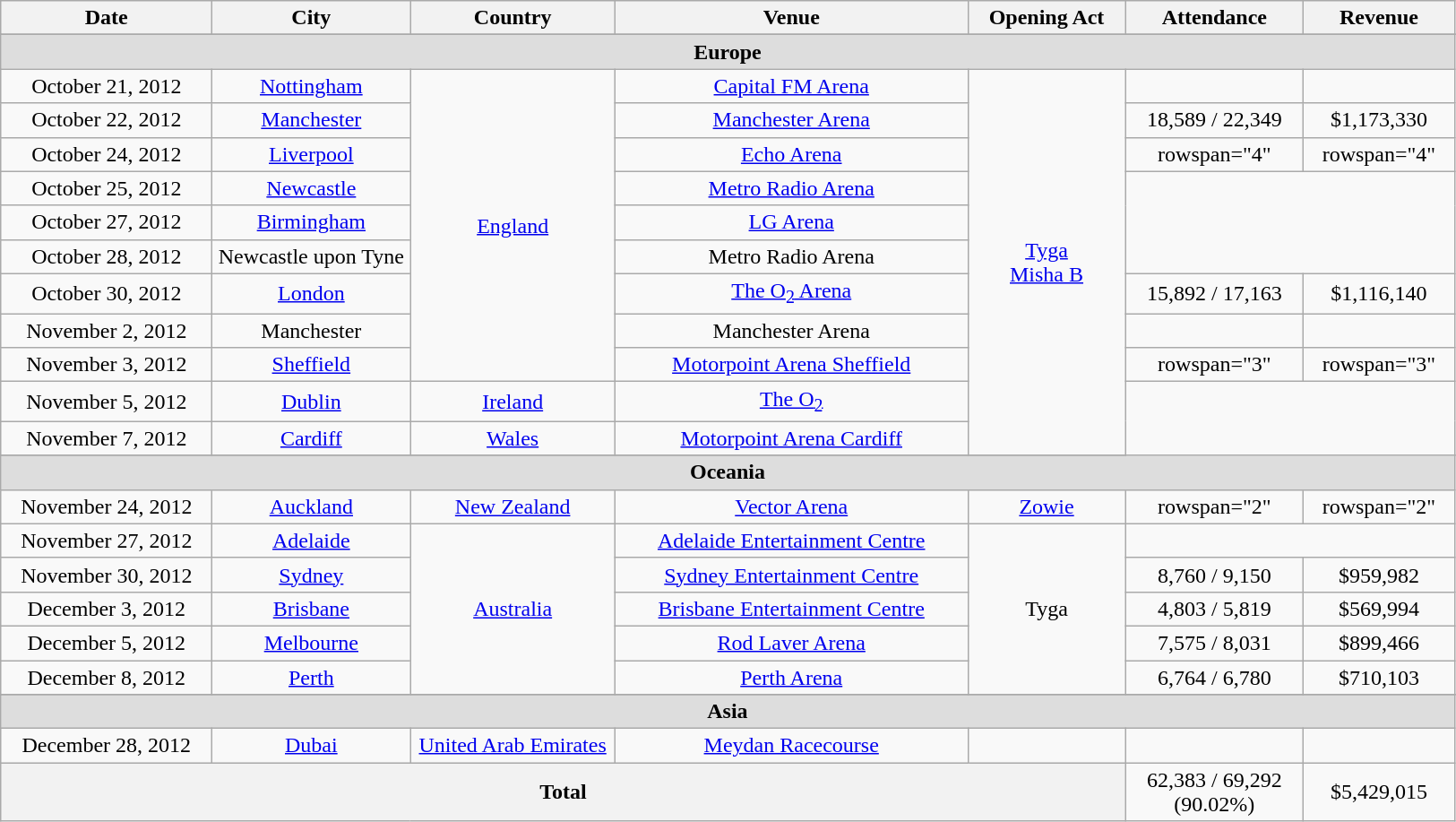<table class="wikitable" style="text-align:center;">
<tr>
<th width="150">Date</th>
<th width="140">City</th>
<th width="145">Country</th>
<th width="255">Venue</th>
<th width="110">Opening Act</th>
<th width="125">Attendance</th>
<th width="105">Revenue</th>
</tr>
<tr>
</tr>
<tr>
</tr>
<tr style="background:#ddd;">
<td colspan="7"><strong>Europe</strong></td>
</tr>
<tr>
<td>October 21, 2012</td>
<td><a href='#'>Nottingham</a></td>
<td rowspan="9"><a href='#'>England</a></td>
<td><a href='#'>Capital FM Arena</a></td>
<td rowspan="11"><a href='#'>Tyga</a><br><a href='#'>Misha B</a></td>
<td></td>
<td></td>
</tr>
<tr>
<td>October 22, 2012</td>
<td><a href='#'>Manchester</a></td>
<td><a href='#'>Manchester Arena</a></td>
<td>18,589 / 22,349</td>
<td>$1,173,330</td>
</tr>
<tr>
<td>October 24, 2012</td>
<td><a href='#'>Liverpool</a></td>
<td><a href='#'>Echo Arena</a></td>
<td>rowspan="4" </td>
<td>rowspan="4" </td>
</tr>
<tr>
<td>October 25, 2012</td>
<td><a href='#'>Newcastle</a></td>
<td><a href='#'>Metro Radio Arena</a></td>
</tr>
<tr>
<td>October 27, 2012</td>
<td><a href='#'>Birmingham</a></td>
<td><a href='#'>LG Arena</a></td>
</tr>
<tr>
<td>October 28, 2012</td>
<td>Newcastle upon Tyne</td>
<td>Metro Radio Arena</td>
</tr>
<tr>
<td>October 30, 2012</td>
<td><a href='#'>London</a></td>
<td><a href='#'>The O<sub>2</sub> Arena</a></td>
<td>15,892 / 17,163</td>
<td>$1,116,140</td>
</tr>
<tr>
<td>November 2, 2012</td>
<td>Manchester</td>
<td>Manchester Arena</td>
<td></td>
<td></td>
</tr>
<tr>
<td>November 3, 2012</td>
<td><a href='#'>Sheffield</a></td>
<td><a href='#'>Motorpoint Arena Sheffield</a></td>
<td>rowspan="3" </td>
<td>rowspan="3" </td>
</tr>
<tr>
<td>November 5, 2012</td>
<td><a href='#'>Dublin</a></td>
<td><a href='#'>Ireland</a></td>
<td><a href='#'>The O<sub>2</sub></a></td>
</tr>
<tr>
<td>November 7, 2012</td>
<td><a href='#'>Cardiff</a></td>
<td><a href='#'>Wales</a></td>
<td><a href='#'>Motorpoint Arena Cardiff</a></td>
</tr>
<tr>
</tr>
<tr style="background:#ddd;">
<td colspan="7"><strong>Oceania</strong></td>
</tr>
<tr>
<td>November 24, 2012</td>
<td><a href='#'>Auckland</a></td>
<td><a href='#'>New Zealand</a></td>
<td><a href='#'>Vector Arena</a></td>
<td><a href='#'>Zowie</a></td>
<td>rowspan="2" </td>
<td>rowspan="2" </td>
</tr>
<tr>
<td>November 27, 2012</td>
<td><a href='#'>Adelaide</a></td>
<td rowspan="5"><a href='#'>Australia</a></td>
<td><a href='#'>Adelaide Entertainment Centre</a></td>
<td rowspan="5">Tyga</td>
</tr>
<tr>
<td>November 30, 2012</td>
<td><a href='#'>Sydney</a></td>
<td><a href='#'>Sydney Entertainment Centre</a></td>
<td>8,760 / 9,150</td>
<td>$959,982</td>
</tr>
<tr>
<td>December 3, 2012</td>
<td><a href='#'>Brisbane</a></td>
<td><a href='#'>Brisbane Entertainment Centre</a></td>
<td>4,803 / 5,819</td>
<td>$569,994</td>
</tr>
<tr>
<td>December 5, 2012</td>
<td><a href='#'>Melbourne</a></td>
<td><a href='#'>Rod Laver Arena</a></td>
<td>7,575 / 8,031</td>
<td>$899,466</td>
</tr>
<tr>
<td>December 8, 2012</td>
<td><a href='#'>Perth</a></td>
<td><a href='#'>Perth Arena</a></td>
<td>6,764 / 6,780</td>
<td>$710,103</td>
</tr>
<tr>
</tr>
<tr style="background:#ddd;">
<td colspan="7"><strong>Asia</strong></td>
</tr>
<tr>
<td>December 28, 2012</td>
<td><a href='#'>Dubai</a></td>
<td><a href='#'>United Arab Emirates</a></td>
<td><a href='#'>Meydan Racecourse</a></td>
<td></td>
<td></td>
<td></td>
</tr>
<tr>
<th colspan="5">Total</th>
<td>62,383 / 69,292 (90.02%)</td>
<td>$5,429,015</td>
</tr>
</table>
